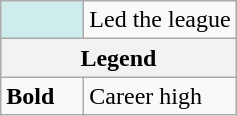<table class="wikitable mw-collapsible">
<tr>
<td style="background:#cfecec; width:3em;"></td>
<td>Led the league</td>
</tr>
<tr>
<th colspan="2">Legend</th>
</tr>
<tr>
<td><strong>Bold</strong></td>
<td>Career high</td>
</tr>
</table>
